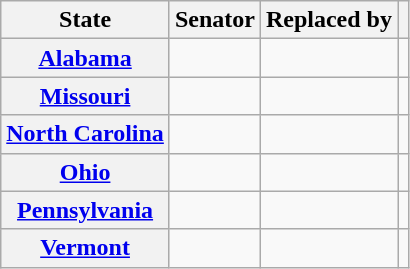<table class="wikitable sortable plainrowheaders">
<tr>
<th scope="col">State</th>
<th scope="col">Senator</th>
<th scope="col">Replaced by</th>
<th scope="col"></th>
</tr>
<tr>
<th><a href='#'>Alabama</a></th>
<td></td>
<td></td>
<td style="text-align:center;"></td>
</tr>
<tr>
<th><a href='#'>Missouri</a></th>
<td></td>
<td></td>
<td style="text-align:center;"></td>
</tr>
<tr>
<th><a href='#'>North Carolina</a></th>
<td></td>
<td></td>
<td style="text-align:center;"></td>
</tr>
<tr>
<th><a href='#'>Ohio</a></th>
<td></td>
<td></td>
<td style="text-align:center;"></td>
</tr>
<tr>
<th><a href='#'>Pennsylvania</a></th>
<td></td>
<td></td>
<td style="text-align:center;"></td>
</tr>
<tr>
<th><a href='#'>Vermont</a></th>
<td></td>
<td></td>
<td style="text-align:center;"></td>
</tr>
</table>
